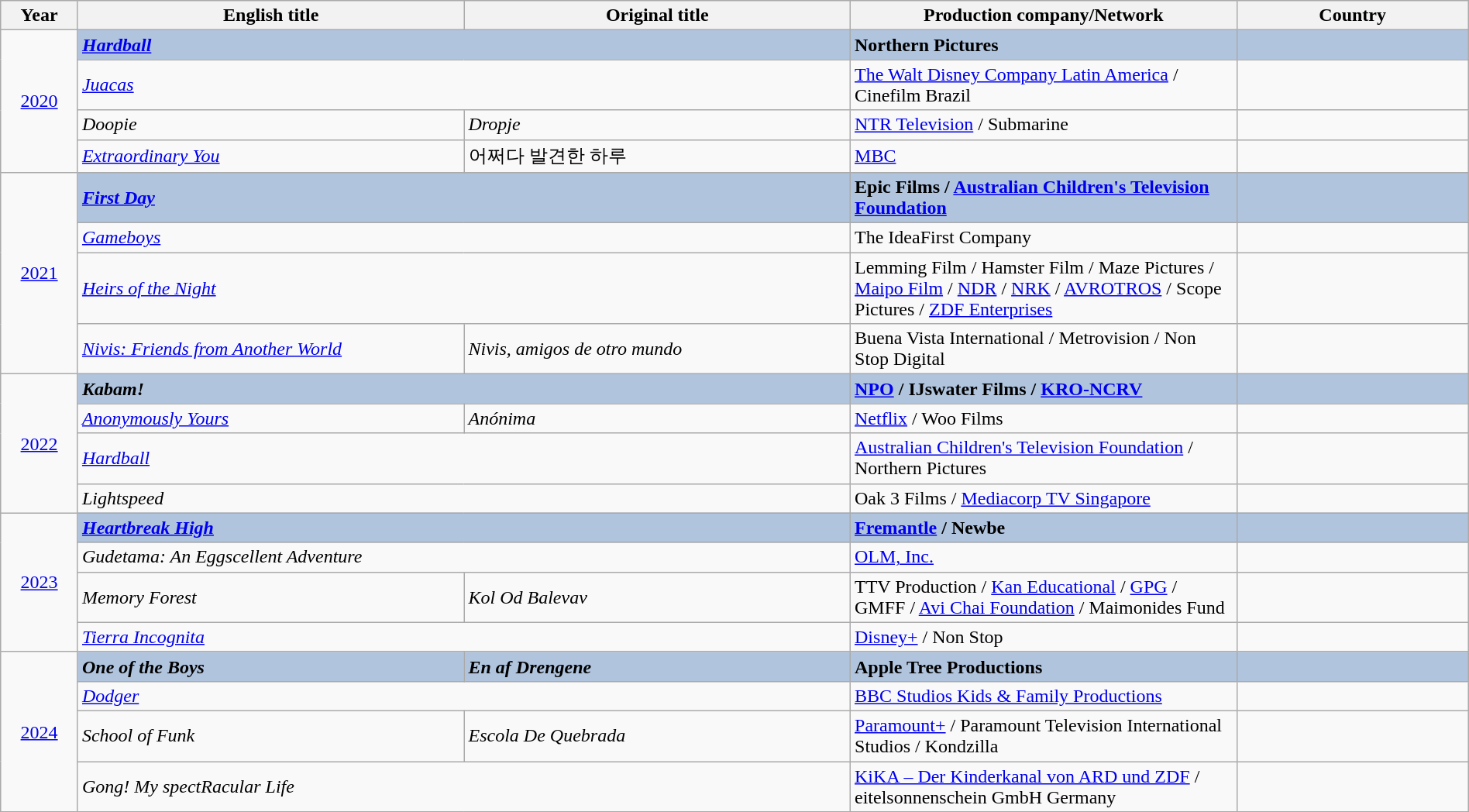<table class="wikitable" width="100%" border="1" cellpadding="5" cellspacing="0">
<tr>
<th width=5%>Year</th>
<th width=25%>English title</th>
<th width=25%>Original title</th>
<th width=25%><strong>Production company/Network</strong></th>
<th width=15%><strong>Country</strong></th>
</tr>
<tr>
<td rowspan="4" style="text-align:center;"><a href='#'>2020</a><br></td>
<td colspan="2" style="background:#B0C4DE;"><strong><em><a href='#'>Hardball</a></em></strong></td>
<td style="background:#B0C4DE;"><strong>Northern Pictures</strong></td>
<td style="background:#B0C4DE;"><strong></strong></td>
</tr>
<tr>
<td colspan="2"><em><a href='#'>Juacas</a></em></td>
<td><a href='#'>The Walt Disney Company Latin America</a> / Cinefilm Brazil</td>
<td></td>
</tr>
<tr>
<td><em>Doopie</em></td>
<td><em>Dropje</em></td>
<td><a href='#'>NTR Television</a> / Submarine</td>
<td></td>
</tr>
<tr>
<td><em><a href='#'>Extraordinary You</a></em></td>
<td>어쩌다 발견한 하루</td>
<td><a href='#'>MBC</a></td>
<td></td>
</tr>
<tr>
<td rowspan="4" style="text-align:center;"><a href='#'>2021</a><br></td>
<td colspan="2" style="background:#B0C4DE;"><strong><em><a href='#'>First Day</a></em></strong></td>
<td style="background:#B0C4DE;"><strong>Epic Films / <a href='#'>Australian Children's Television Foundation</a></strong></td>
<td style="background:#B0C4DE;"><strong></strong></td>
</tr>
<tr>
<td colspan="2"><em><a href='#'>Gameboys</a></em></td>
<td>The IdeaFirst Company</td>
<td></td>
</tr>
<tr>
<td colspan="2"><em><a href='#'>Heirs of the Night</a></em></td>
<td>Lemming Film / Hamster Film / Maze Pictures / <a href='#'>Maipo Film</a> / <a href='#'>NDR</a> / <a href='#'>NRK</a> / <a href='#'>AVROTROS</a> / Scope Pictures / <a href='#'>ZDF Enterprises</a></td>
<td></td>
</tr>
<tr>
<td><em><a href='#'>Nivis: Friends from Another World</a></em></td>
<td><em>Nivis, amigos de otro mundo</em></td>
<td>Buena Vista International / Metrovision / Non Stop Digital</td>
<td></td>
</tr>
<tr>
<td rowspan="4" style="text-align:center;"><a href='#'>2022</a><br></td>
<td colspan="2" style="background:#B0C4DE;"><strong><em>Kabam!</em></strong></td>
<td style="background:#B0C4DE;"><strong><a href='#'>NPO</a> / IJswater Films / <a href='#'>KRO-NCRV</a></strong></td>
<td style="background:#B0C4DE;"><strong></strong></td>
</tr>
<tr>
<td><em><a href='#'>Anonymously Yours</a></em></td>
<td><em>Anónima</em></td>
<td><a href='#'>Netflix</a> / Woo Films</td>
<td></td>
</tr>
<tr>
<td colspan="2"><em><a href='#'>Hardball</a></em></td>
<td><a href='#'>Australian Children's Television Foundation</a> / Northern Pictures</td>
<td></td>
</tr>
<tr>
<td colspan="2"><em>Lightspeed</em></td>
<td>Oak 3 Films / <a href='#'>Mediacorp TV Singapore</a></td>
<td></td>
</tr>
<tr>
<td rowspan="4" style="text-align:center;"><a href='#'>2023</a><br></td>
<td style="background:#B0C4DE;" colspan="2"><strong><em><a href='#'>Heartbreak High</a></em></strong></td>
<td style="background:#B0C4DE;"><strong><a href='#'>Fremantle</a> / Newbe</strong></td>
<td style="background:#B0C4DE;"><strong></strong></td>
</tr>
<tr>
<td colspan="2"><em>Gudetama: An Eggscellent Adventure</em></td>
<td><a href='#'>OLM, Inc.</a></td>
<td></td>
</tr>
<tr>
<td><em>Memory Forest</em></td>
<td><em>Kol Od Balevav</em></td>
<td>TTV Production / <a href='#'>Kan Educational</a> / <a href='#'>GPG</a> / GMFF / <a href='#'>Avi Chai Foundation</a> / Maimonides Fund</td>
<td></td>
</tr>
<tr>
<td colspan="2"><em><a href='#'>Tierra Incognita</a></em></td>
<td><a href='#'>Disney+</a> / Non Stop</td>
<td></td>
</tr>
<tr>
<td rowspan="4" style="text-align:center;"><a href='#'>2024</a><br></td>
<td style="background:#B0C4DE;"><strong><em>One of the Boys</em></strong></td>
<td style="background:#B0C4DE;"><strong><em>En af Drengene</em></strong></td>
<td style="background:#B0C4DE;"><strong>Apple Tree Productions</strong></td>
<td style="background:#B0C4DE;"><strong></strong></td>
</tr>
<tr>
<td colspan="2"><em><a href='#'>Dodger</a></em></td>
<td><a href='#'>BBC Studios Kids & Family Productions</a></td>
<td></td>
</tr>
<tr>
<td><em>School of Funk</em></td>
<td><em>Escola De Quebrada</em></td>
<td><a href='#'>Paramount+</a> / Paramount Television International Studios / Kondzilla</td>
<td></td>
</tr>
<tr>
<td colspan="2"><em>Gong! My spectRacular Life</em></td>
<td><a href='#'>KiKA – Der Kinderkanal von ARD und ZDF</a> / eitelsonnenschein GmbH Germany</td>
<td></td>
</tr>
<tr>
</tr>
</table>
